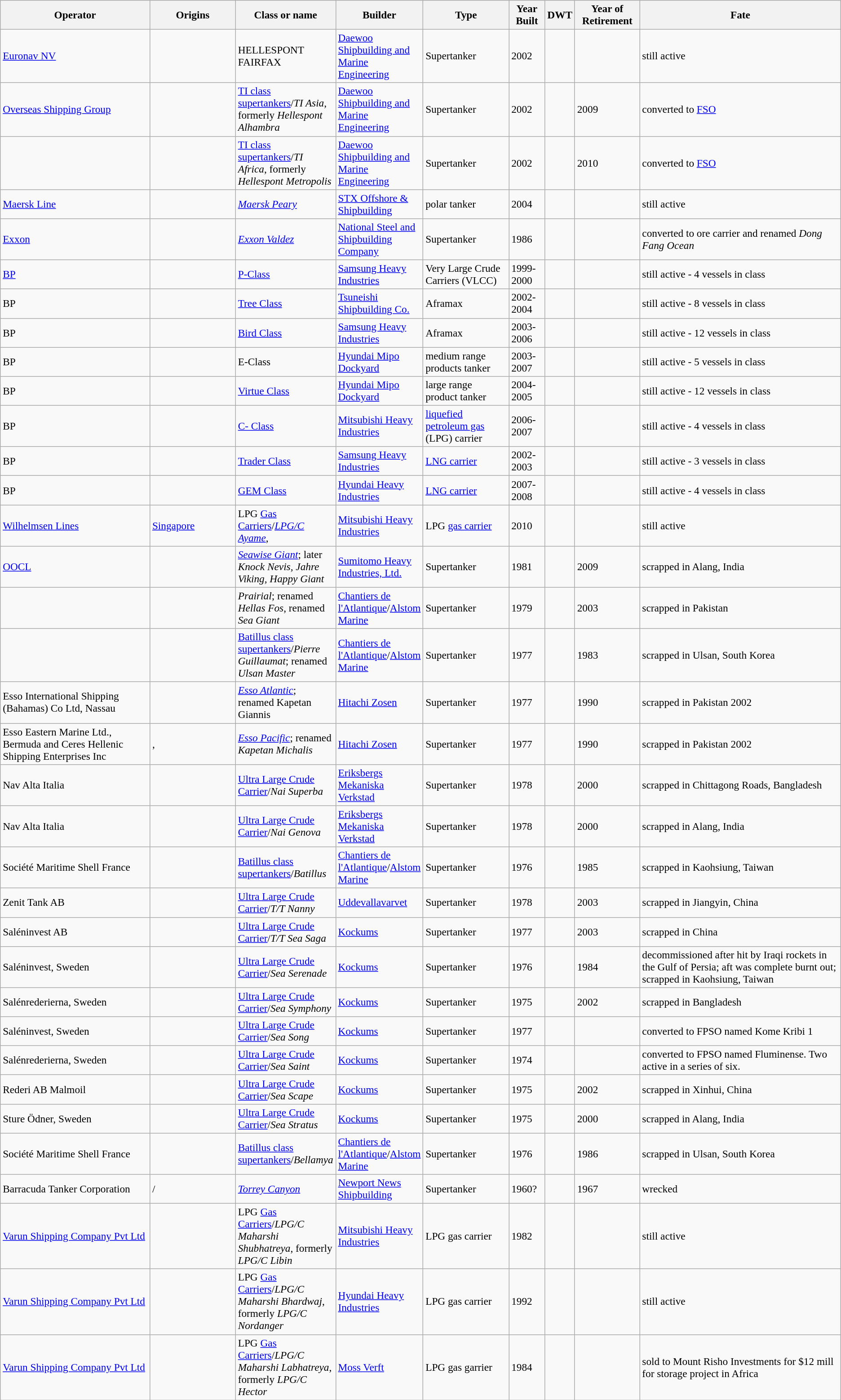<table class="wikitable sortable" style="font-size:97%;">
<tr>
<th>Operator</th>
<th width=120px>Origins</th>
<th width=120px>Class or name</th>
<th width=120px>Builder</th>
<th>Type</th>
<th>Year Built</th>
<th>DWT</th>
<th>Year of Retirement</th>
<th>Fate</th>
</tr>
<tr>
<td><a href='#'>Euronav NV</a></td>
<td></td>
<td>HELLESPONT FAIRFAX</td>
<td><a href='#'>Daewoo Shipbuilding and Marine Engineering</a></td>
<td>Supertanker</td>
<td>2002</td>
<td></td>
<td></td>
<td>still active</td>
</tr>
<tr>
<td><a href='#'>Overseas Shipping Group</a></td>
<td></td>
<td><a href='#'>TI class supertankers</a>/<em>TI Asia</em>, formerly <em>Hellespont Alhambra</em></td>
<td><a href='#'>Daewoo Shipbuilding and Marine Engineering</a></td>
<td>Supertanker</td>
<td>2002</td>
<td></td>
<td>2009</td>
<td>converted to <a href='#'>FSO</a></td>
</tr>
<tr>
<td></td>
<td></td>
<td><a href='#'>TI class supertankers</a>/<em>TI Africa</em>, formerly <em>Hellespont Metropolis</em></td>
<td><a href='#'>Daewoo Shipbuilding and Marine Engineering</a></td>
<td>Supertanker</td>
<td>2002</td>
<td></td>
<td>2010</td>
<td>converted to <a href='#'>FSO</a></td>
</tr>
<tr>
<td><a href='#'>Maersk Line</a></td>
<td></td>
<td><em><a href='#'>Maersk Peary</a></em></td>
<td><a href='#'>STX Offshore & Shipbuilding</a></td>
<td>polar tanker</td>
<td>2004</td>
<td></td>
<td></td>
<td>still active</td>
</tr>
<tr>
<td><a href='#'>Exxon</a></td>
<td></td>
<td><em><a href='#'>Exxon Valdez</a></em></td>
<td><a href='#'>National Steel and Shipbuilding Company</a></td>
<td>Supertanker</td>
<td>1986</td>
<td></td>
<td></td>
<td>converted to ore carrier and renamed <em>Dong Fang Ocean</em></td>
</tr>
<tr>
<td><a href='#'>BP</a></td>
<td></td>
<td><a href='#'>P-Class</a></td>
<td><a href='#'>Samsung Heavy Industries</a></td>
<td>Very Large Crude Carriers (VLCC)</td>
<td>1999-2000</td>
<td></td>
<td></td>
<td>still active - 4 vessels in class</td>
</tr>
<tr>
<td>BP</td>
<td></td>
<td><a href='#'>Tree Class</a></td>
<td><a href='#'>Tsuneishi Shipbuilding Co.</a></td>
<td>Aframax</td>
<td>2002-2004</td>
<td></td>
<td></td>
<td>still active - 8 vessels in class</td>
</tr>
<tr>
<td>BP</td>
<td></td>
<td><a href='#'>Bird Class</a></td>
<td><a href='#'>Samsung Heavy Industries</a></td>
<td>Aframax</td>
<td>2003-2006</td>
<td></td>
<td></td>
<td>still active - 12 vessels in class</td>
</tr>
<tr>
<td>BP</td>
<td></td>
<td>E-Class</td>
<td><a href='#'>Hyundai Mipo Dockyard</a></td>
<td>medium range products tanker</td>
<td>2003-2007</td>
<td></td>
<td></td>
<td>still active - 5 vessels in class</td>
</tr>
<tr>
<td>BP</td>
<td></td>
<td><a href='#'>Virtue Class</a></td>
<td><a href='#'>Hyundai Mipo Dockyard</a></td>
<td>large range product tanker</td>
<td>2004-2005</td>
<td></td>
<td></td>
<td>still active - 12 vessels in class</td>
</tr>
<tr>
<td>BP</td>
<td></td>
<td><a href='#'>C- Class</a></td>
<td><a href='#'>Mitsubishi Heavy Industries</a></td>
<td><a href='#'>liquefied petroleum gas</a> (LPG) carrier</td>
<td>2006-2007</td>
<td></td>
<td></td>
<td>still active - 4 vessels in class</td>
</tr>
<tr>
<td>BP</td>
<td></td>
<td><a href='#'>Trader Class</a></td>
<td><a href='#'>Samsung Heavy Industries</a></td>
<td><a href='#'>LNG carrier</a></td>
<td>2002-2003</td>
<td></td>
<td></td>
<td>still active - 3 vessels in class</td>
</tr>
<tr>
<td>BP</td>
<td></td>
<td><a href='#'>GEM Class</a></td>
<td><a href='#'>Hyundai Heavy Industries</a></td>
<td><a href='#'>LNG carrier</a></td>
<td>2007-2008</td>
<td></td>
<td></td>
<td>still active - 4 vessels in class</td>
</tr>
<tr>
<td><a href='#'>Wilhelmsen Lines</a></td>
<td><a href='#'>Singapore</a></td>
<td>LPG <a href='#'>Gas Carriers</a>/<em><a href='#'>LPG/C Ayame</a></em>,</td>
<td><a href='#'>Mitsubishi Heavy Industries</a></td>
<td>LPG <a href='#'>gas carrier</a></td>
<td>2010</td>
<td></td>
<td></td>
<td>still active</td>
</tr>
<tr>
<td><a href='#'>OOCL</a></td>
<td></td>
<td><em><a href='#'>Seawise Giant</a></em>; later <em>Knock Nevis, Jahre Viking, Happy Giant</em></td>
<td><a href='#'>Sumitomo Heavy Industries, Ltd.</a></td>
<td>Supertanker</td>
<td>1981</td>
<td></td>
<td>2009</td>
<td>scrapped in Alang, India</td>
</tr>
<tr>
<td></td>
<td></td>
<td><em>Prairial</em>; renamed <em>Hellas Fos</em>, renamed <em>Sea Giant</em></td>
<td><a href='#'>Chantiers de l'Atlantique</a>/<a href='#'>Alstom Marine</a></td>
<td>Supertanker</td>
<td>1979</td>
<td></td>
<td>2003</td>
<td>scrapped in Pakistan</td>
</tr>
<tr>
<td></td>
<td></td>
<td><a href='#'>Batillus class supertankers</a>/<em>Pierre Guillaumat</em>; renamed <em>Ulsan Master</em></td>
<td><a href='#'>Chantiers de l'Atlantique</a>/<a href='#'>Alstom Marine</a></td>
<td>Supertanker</td>
<td>1977</td>
<td></td>
<td>1983</td>
<td>scrapped in Ulsan, South Korea</td>
</tr>
<tr>
<td>Esso International Shipping (Bahamas) Co Ltd, Nassau</td>
<td><br></td>
<td><em><a href='#'>Esso Atlantic</a></em>; renamed Kapetan Giannis</td>
<td><a href='#'>Hitachi Zosen</a></td>
<td>Supertanker</td>
<td>1977</td>
<td></td>
<td>1990</td>
<td>scrapped in Pakistan 2002</td>
</tr>
<tr>
<td>Esso Eastern Marine Ltd., Bermuda and Ceres Hellenic Shipping Enterprises Inc</td>
<td>, </td>
<td><em><a href='#'>Esso Pacific</a></em>; renamed <em>Kapetan Michalis</em></td>
<td><a href='#'>Hitachi Zosen</a></td>
<td>Supertanker</td>
<td>1977</td>
<td></td>
<td>1990</td>
<td>scrapped in Pakistan 2002</td>
</tr>
<tr>
<td>Nav Alta Italia</td>
<td></td>
<td><a href='#'>Ultra Large Crude Carrier</a>/<em>Nai Superba</em></td>
<td><a href='#'>Eriksbergs Mekaniska Verkstad</a></td>
<td>Supertanker</td>
<td>1978</td>
<td></td>
<td>2000</td>
<td>scrapped in Chittagong Roads, Bangladesh</td>
</tr>
<tr>
<td>Nav Alta Italia</td>
<td></td>
<td><a href='#'>Ultra Large Crude Carrier</a>/<em>Nai Genova</em></td>
<td><a href='#'>Eriksbergs Mekaniska Verkstad</a></td>
<td>Supertanker</td>
<td>1978</td>
<td></td>
<td>2000</td>
<td>scrapped in Alang, India</td>
</tr>
<tr>
<td>Société Maritime Shell France</td>
<td></td>
<td><a href='#'>Batillus class supertankers</a>/<em>Batillus</em></td>
<td><a href='#'>Chantiers de l'Atlantique</a>/<a href='#'>Alstom Marine</a></td>
<td>Supertanker</td>
<td>1976</td>
<td></td>
<td>1985</td>
<td>scrapped in Kaohsiung, Taiwan</td>
</tr>
<tr>
<td>Zenit Tank AB</td>
<td></td>
<td><a href='#'>Ultra Large Crude Carrier</a>/<em>T/T Nanny</em></td>
<td><a href='#'>Uddevallavarvet</a></td>
<td>Supertanker</td>
<td>1978</td>
<td></td>
<td>2003</td>
<td>scrapped in Jiangyin, China</td>
</tr>
<tr>
<td>Saléninvest AB</td>
<td></td>
<td><a href='#'>Ultra Large Crude Carrier</a>/<em>T/T Sea Saga</em></td>
<td><a href='#'>Kockums</a></td>
<td>Supertanker</td>
<td>1977</td>
<td></td>
<td>2003</td>
<td>scrapped in China</td>
</tr>
<tr>
<td>Saléninvest, Sweden</td>
<td></td>
<td><a href='#'>Ultra Large Crude Carrier</a>/<em>Sea Serenade</em></td>
<td><a href='#'>Kockums</a></td>
<td>Supertanker</td>
<td>1976</td>
<td></td>
<td>1984</td>
<td>decommissioned after hit by Iraqi rockets in the Gulf of Persia; aft was complete burnt out; scrapped in Kaohsiung, Taiwan</td>
</tr>
<tr>
<td>Salénrederierna, Sweden</td>
<td></td>
<td><a href='#'>Ultra Large Crude Carrier</a>/<em>Sea Symphony</em></td>
<td><a href='#'>Kockums</a></td>
<td>Supertanker</td>
<td>1975</td>
<td></td>
<td>2002</td>
<td>scrapped in Bangladesh</td>
</tr>
<tr>
<td>Saléninvest, Sweden</td>
<td></td>
<td><a href='#'>Ultra Large Crude Carrier</a>/<em>Sea Song</em></td>
<td><a href='#'>Kockums</a></td>
<td>Supertanker</td>
<td>1977</td>
<td></td>
<td></td>
<td>converted to FPSO named Kome Kribi 1</td>
</tr>
<tr>
<td>Salénrederierna, Sweden</td>
<td></td>
<td><a href='#'>Ultra Large Crude Carrier</a>/<em>Sea Saint</em></td>
<td><a href='#'>Kockums</a></td>
<td>Supertanker</td>
<td>1974</td>
<td></td>
<td></td>
<td>converted to FPSO named Fluminense. Two active in a series of six.</td>
</tr>
<tr>
<td>Rederi AB Malmoil</td>
<td></td>
<td><a href='#'>Ultra Large Crude Carrier</a>/<em>Sea Scape</em></td>
<td><a href='#'>Kockums</a></td>
<td>Supertanker</td>
<td>1975</td>
<td></td>
<td>2002</td>
<td>scrapped in Xinhui, China</td>
</tr>
<tr>
<td>Sture Ödner, Sweden</td>
<td></td>
<td><a href='#'>Ultra Large Crude Carrier</a>/<em>Sea Stratus</em></td>
<td><a href='#'>Kockums</a></td>
<td>Supertanker</td>
<td>1975</td>
<td></td>
<td>2000</td>
<td>scrapped in Alang, India</td>
</tr>
<tr>
<td>Société Maritime Shell France</td>
<td></td>
<td><a href='#'>Batillus class supertankers</a>/<em>Bellamya</em></td>
<td><a href='#'>Chantiers de l'Atlantique</a>/<a href='#'>Alstom Marine</a></td>
<td>Supertanker</td>
<td>1976</td>
<td></td>
<td>1986</td>
<td>scrapped in Ulsan, South Korea</td>
</tr>
<tr>
<td>Barracuda Tanker Corporation</td>
<td>/</td>
<td><em><a href='#'>Torrey Canyon</a></em></td>
<td><a href='#'>Newport News Shipbuilding</a></td>
<td>Supertanker</td>
<td>1960?</td>
<td></td>
<td>1967</td>
<td>wrecked</td>
</tr>
<tr>
<td><a href='#'>Varun Shipping Company Pvt Ltd</a></td>
<td></td>
<td>LPG <a href='#'>Gas Carriers</a>/<em>LPG/C Maharshi Shubhatreya</em>, formerly <em>LPG/C Libin</em></td>
<td><a href='#'>Mitsubishi Heavy Industries</a></td>
<td>LPG gas carrier</td>
<td>1982</td>
<td></td>
<td></td>
<td>still active</td>
</tr>
<tr>
<td><a href='#'>Varun Shipping Company Pvt Ltd</a></td>
<td></td>
<td>LPG <a href='#'>Gas Carriers</a>/<em>LPG/C Maharshi Bhardwaj</em>, formerly <em>LPG/C Nordanger</em></td>
<td><a href='#'>Hyundai Heavy Industries</a></td>
<td>LPG gas carrier</td>
<td>1992</td>
<td></td>
<td></td>
<td>still active</td>
</tr>
<tr>
<td><a href='#'>Varun Shipping Company Pvt Ltd</a></td>
<td></td>
<td>LPG <a href='#'>Gas Carriers</a>/<em>LPG/C Maharshi Labhatreya</em>, formerly <em>LPG/C Hector</em></td>
<td><a href='#'>Moss Verft</a></td>
<td>LPG gas garrier</td>
<td>1984 </td>
<td></td>
<td></td>
<td>sold to Mount Risho Investments for $12 mill for storage project in Africa</td>
</tr>
</table>
